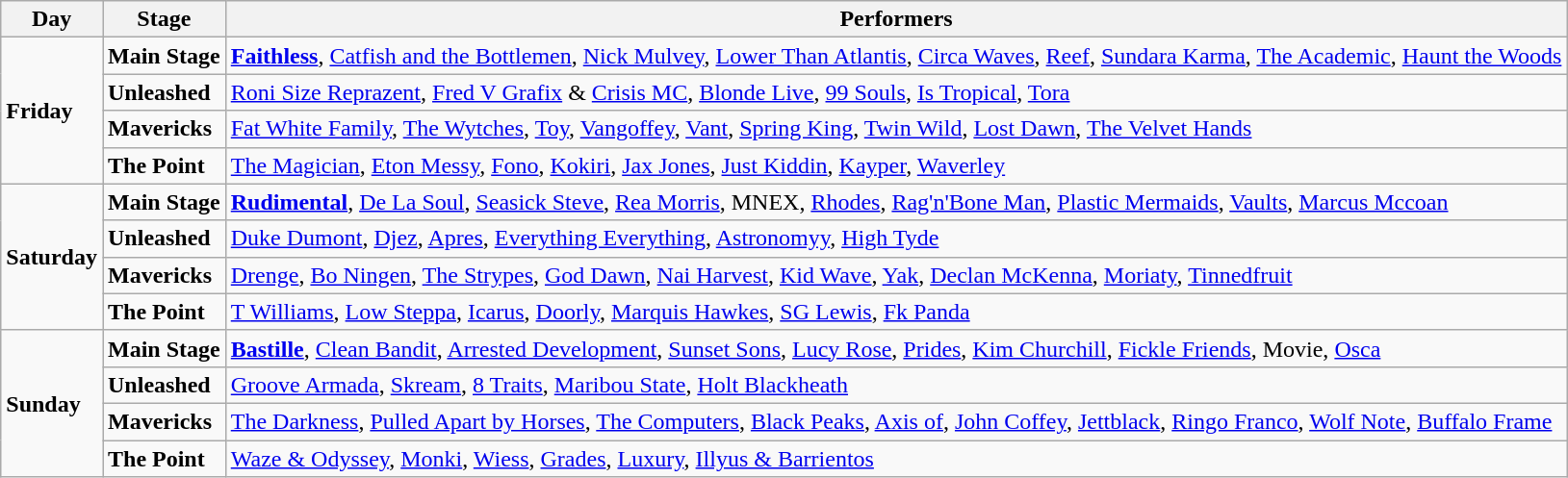<table class="wikitable">
<tr>
<th><strong>Day</strong></th>
<th><strong>Stage</strong></th>
<th><strong>Performers</strong></th>
</tr>
<tr>
<td rowspan="4"><strong>Friday</strong></td>
<td><strong>Main Stage</strong></td>
<td><strong><a href='#'>Faithless</a></strong>, <a href='#'>Catfish and the Bottlemen</a>, <a href='#'>Nick Mulvey</a>, <a href='#'>Lower Than Atlantis</a>, <a href='#'>Circa Waves</a>, <a href='#'>Reef</a>, <a href='#'>Sundara Karma</a>, <a href='#'>The Academic</a>, <a href='#'>Haunt the Woods</a></td>
</tr>
<tr>
<td><strong>Unleashed</strong></td>
<td><a href='#'>Roni Size Reprazent</a>, <a href='#'>Fred V Grafix</a> & <a href='#'>Crisis MC</a>, <a href='#'>Blonde Live</a>, <a href='#'>99 Souls</a>, <a href='#'>Is Tropical</a>, <a href='#'>Tora</a></td>
</tr>
<tr>
<td><strong>Mavericks</strong></td>
<td><a href='#'>Fat White Family</a>, <a href='#'>The Wytches</a>, <a href='#'>Toy</a>, <a href='#'>Vangoffey</a>, <a href='#'>Vant</a>, <a href='#'>Spring King</a>, <a href='#'>Twin Wild</a>, <a href='#'>Lost Dawn</a>, <a href='#'>The Velvet Hands</a></td>
</tr>
<tr>
<td><strong>The Point</strong></td>
<td><a href='#'>The Magician</a>, <a href='#'>Eton Messy</a>, <a href='#'>Fono</a>, <a href='#'>Kokiri</a>, <a href='#'>Jax Jones</a>, <a href='#'>Just Kiddin</a>, <a href='#'>Kayper</a>, <a href='#'>Waverley</a></td>
</tr>
<tr>
<td rowspan="4"><strong>Saturday</strong></td>
<td><strong>Main Stage</strong></td>
<td><strong><a href='#'>Rudimental</a></strong>, <a href='#'>De La Soul</a>, <a href='#'>Seasick Steve</a>, <a href='#'>Rea Morris</a>, MNEX, <a href='#'>Rhodes</a>, <a href='#'>Rag'n'Bone Man</a>, <a href='#'>Plastic Mermaids</a>, <a href='#'>Vaults</a>, <a href='#'>Marcus Mccoan</a></td>
</tr>
<tr>
<td><strong>Unleashed</strong></td>
<td><a href='#'>Duke Dumont</a>, <a href='#'>Djez</a>, <a href='#'>Apres</a>, <a href='#'>Everything Everything</a>, <a href='#'>Astronomyy</a>, <a href='#'>High Tyde</a></td>
</tr>
<tr>
<td><strong>Mavericks</strong></td>
<td><a href='#'>Drenge</a>, <a href='#'>Bo Ningen</a>, <a href='#'>The Strypes</a>, <a href='#'>God Dawn</a>, <a href='#'>Nai Harvest</a>, <a href='#'>Kid Wave</a>, <a href='#'>Yak</a>, <a href='#'>Declan McKenna</a>, <a href='#'>Moriaty</a>, <a href='#'>Tinnedfruit</a></td>
</tr>
<tr>
<td><strong>The Point</strong></td>
<td><a href='#'>T Williams</a>, <a href='#'>Low Steppa</a>, <a href='#'>Icarus</a>, <a href='#'>Doorly</a>, <a href='#'>Marquis Hawkes</a>, <a href='#'>SG Lewis</a>, <a href='#'>Fk Panda</a></td>
</tr>
<tr>
<td rowspan="4"><strong>Sunday</strong></td>
<td><strong>Main Stage</strong></td>
<td><strong><a href='#'>Bastille</a></strong>, <a href='#'>Clean Bandit</a>, <a href='#'>Arrested Development</a>, <a href='#'>Sunset Sons</a>, <a href='#'>Lucy Rose</a>, <a href='#'>Prides</a>, <a href='#'>Kim Churchill</a>, <a href='#'>Fickle Friends</a>, Movie, <a href='#'>Osca</a></td>
</tr>
<tr>
<td><strong>Unleashed</strong></td>
<td><a href='#'>Groove Armada</a>, <a href='#'>Skream</a>, <a href='#'>8 Traits</a>, <a href='#'>Maribou State</a>, <a href='#'>Holt Blackheath</a></td>
</tr>
<tr>
<td><strong>Mavericks</strong></td>
<td><a href='#'>The Darkness</a>, <a href='#'>Pulled Apart by Horses</a>, <a href='#'>The Computers</a>, <a href='#'>Black Peaks</a>, <a href='#'>Axis of</a>, <a href='#'>John Coffey</a>, <a href='#'>Jettblack</a>, <a href='#'>Ringo Franco</a>, <a href='#'>Wolf Note</a>, <a href='#'>Buffalo Frame</a></td>
</tr>
<tr>
<td><strong>The Point</strong></td>
<td><a href='#'>Waze & Odyssey</a>, <a href='#'>Monki</a>, <a href='#'>Wiess</a>, <a href='#'>Grades</a>, <a href='#'>Luxury</a>, <a href='#'>Illyus & Barrientos</a></td>
</tr>
</table>
